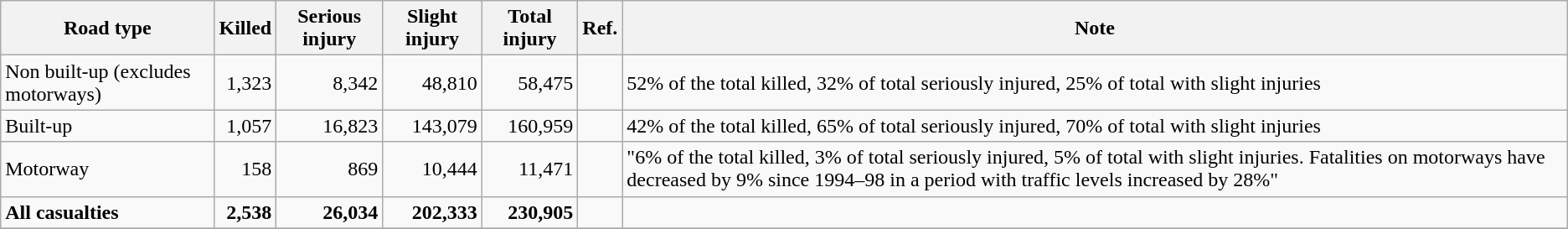<table class="wikitable sortable">
<tr>
<th>Road type</th>
<th>Killed</th>
<th>Serious injury</th>
<th>Slight injury</th>
<th>Total injury</th>
<th>Ref.</th>
<th class="unsortable">Note</th>
</tr>
<tr>
<td>Non built-up (excludes motorways)</td>
<td align=right>1,323</td>
<td align=right>8,342</td>
<td align=right>48,810</td>
<td align=right>58,475</td>
<td></td>
<td>52% of the total killed, 32% of total seriously injured, 25% of total with slight injuries</td>
</tr>
<tr>
<td>Built-up</td>
<td align=right>1,057</td>
<td align=right>16,823</td>
<td align=right>143,079</td>
<td align=right>160,959</td>
<td></td>
<td>42% of the total killed, 65% of total seriously injured, 70% of total with slight injuries</td>
</tr>
<tr>
<td>Motorway</td>
<td align=right>158</td>
<td align=right>869</td>
<td align=right>10,444</td>
<td align=right>11,471</td>
<td></td>
<td>"6% of the total killed, 3% of total seriously injured, 5% of total with slight injuries. Fatalities on motorways have decreased by 9% since 1994–98 in a period with traffic levels increased by 28%"</td>
</tr>
<tr>
<td><strong>All casualties</strong></td>
<td align=right><strong>2,538</strong></td>
<td align=right><strong>26,034</strong></td>
<td align=right><strong>202,333</strong></td>
<td align=right><strong>230,905</strong></td>
<td></td>
<td></td>
</tr>
<tr>
</tr>
</table>
